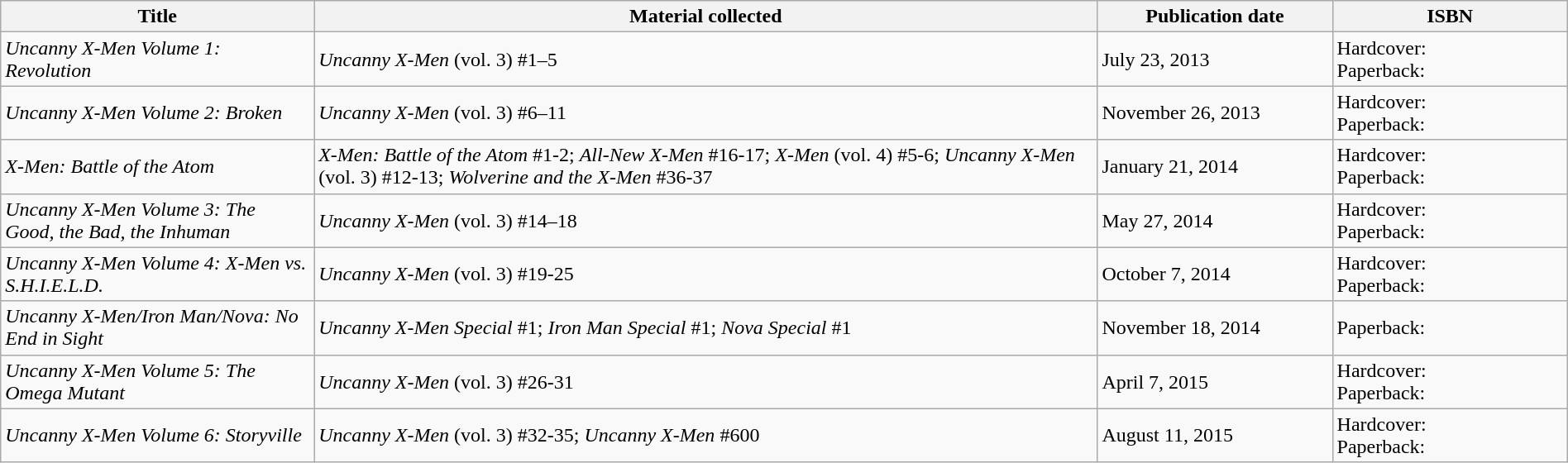<table class="wikitable" width="100%">
<tr>
<th width=20%>Title</th>
<th width=50%>Material collected</th>
<th width=15%>Publication date</th>
<th width=15%>ISBN</th>
</tr>
<tr>
<td><em>Uncanny X-Men Volume 1: Revolution</em></td>
<td><em>Uncanny X-Men</em> (vol. 3) #1–5</td>
<td>July 23, 2013</td>
<td>Hardcover: <br>Paperback: </td>
</tr>
<tr>
<td><em>Uncanny X-Men Volume 2: Broken</em></td>
<td><em>Uncanny X-Men</em> (vol. 3) #6–11</td>
<td>November 26, 2013</td>
<td>Hardcover: <br>Paperback: </td>
</tr>
<tr>
<td><em>X-Men: Battle of the Atom</em></td>
<td><em>X-Men: Battle of the Atom</em> #1-2; <em>All-New X-Men</em> #16-17; <em>X-Men</em> (vol. 4) #5-6; <em>Uncanny X-Men</em> (vol. 3) #12-13; <em>Wolverine and the X-Men</em> #36-37</td>
<td>January 21, 2014</td>
<td>Hardcover: <br>Paperback: </td>
</tr>
<tr>
<td><em>Uncanny X-Men Volume 3: The Good, the Bad, the Inhuman</em></td>
<td><em>Uncanny X-Men</em> (vol. 3) #14–18</td>
<td>May 27, 2014</td>
<td>Hardcover: <br>Paperback: </td>
</tr>
<tr>
<td><em>Uncanny X-Men Volume 4: X-Men vs. S.H.I.E.L.D.</em></td>
<td><em>Uncanny X-Men</em> (vol. 3) #19-25</td>
<td>October 7, 2014</td>
<td>Hardcover: <br>Paperback: </td>
</tr>
<tr>
<td><em>Uncanny X-Men/Iron Man/Nova: No End in Sight</em></td>
<td><em>Uncanny X-Men Special</em> #1; <em>Iron Man Special</em> #1; <em>Nova Special</em> #1</td>
<td>November 18, 2014</td>
<td>Paperback: </td>
</tr>
<tr>
<td><em>Uncanny X-Men Volume 5: The Omega Mutant</em></td>
<td><em>Uncanny X-Men</em> (vol. 3) #26-31</td>
<td>April 7, 2015</td>
<td>Hardcover: <br>Paperback: </td>
</tr>
<tr>
<td><em>Uncanny X-Men Volume 6: Storyville</em></td>
<td><em>Uncanny X-Men</em> (vol. 3) #32-35; <em>Uncanny X-Men</em> #600</td>
<td>August 11, 2015</td>
<td>Hardcover: <br>Paperback: </td>
</tr>
</table>
